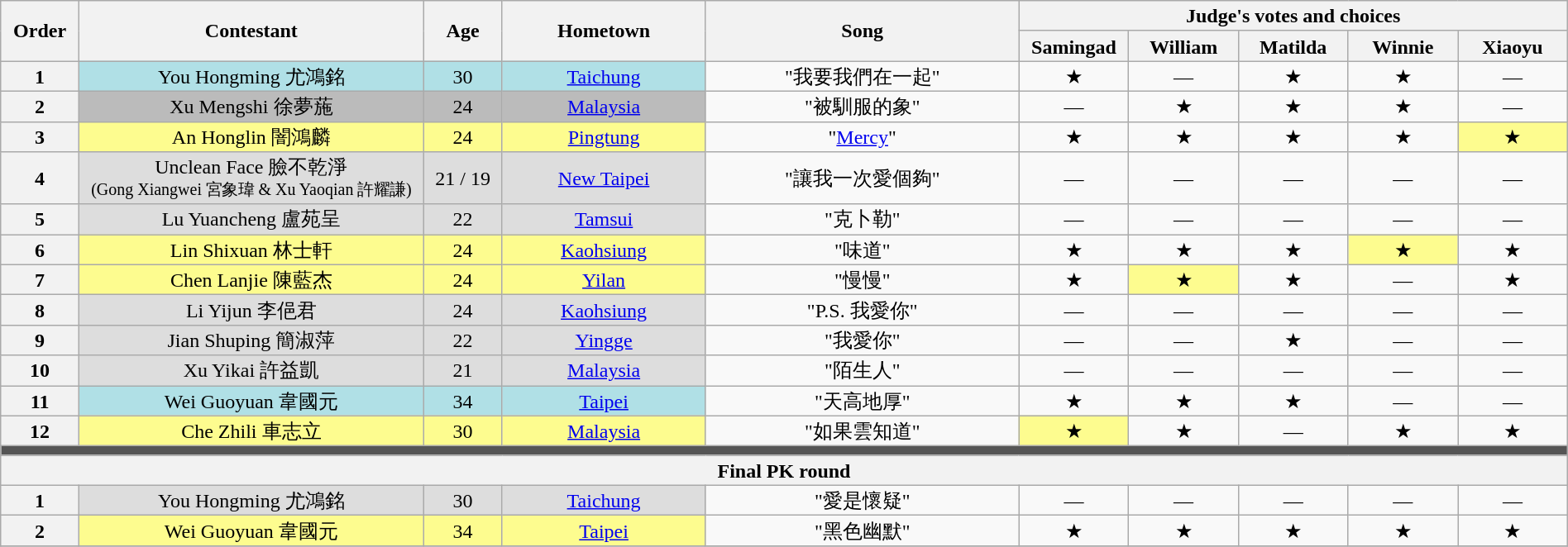<table class="wikitable" style="text-align:center; line-height:17px; width:100%;">
<tr>
<th scope="col" rowspan="2" style="width:05%;">Order</th>
<th scope="col" rowspan="2" style="width:22%;">Contestant</th>
<th scope="col" rowspan="2" style="width:05%;">Age</th>
<th scope="col" rowspan="2" style="width:13%;">Hometown</th>
<th scope="col" rowspan="2" style="width:20%;">Song</th>
<th scope="col" colspan="5">Judge's votes and choices</th>
</tr>
<tr>
<th style="width:07%;">Samingad</th>
<th style="width:07%;">William</th>
<th style="width:07%;">Matilda</th>
<th style="width:07%;">Winnie</th>
<th style="width:07%;">Xiaoyu</th>
</tr>
<tr>
<th>1</th>
<td style="background:#b0e0e6;">You Hongming 尤鴻銘</td>
<td style="background:#b0e0e6;">30</td>
<td style="background:#b0e0e6;"><a href='#'>Taichung</a></td>
<td>"我要我們在一起"</td>
<td>★</td>
<td>—</td>
<td>★</td>
<td>★</td>
<td>—</td>
</tr>
<tr>
<th>2</th>
<td style="background:#bbb;">Xu Mengshi 徐夢葹</td>
<td style="background:#bbb;">24</td>
<td style="background:#bbb;"><a href='#'>Malaysia</a></td>
<td>"被馴服的象"</td>
<td>—</td>
<td>★</td>
<td>★</td>
<td>★</td>
<td>—</td>
</tr>
<tr>
<th>3</th>
<td style="background:#fdfc8f;">An Honglin 闇鴻麟</td>
<td style="background:#fdfc8f;">24</td>
<td style="background:#fdfc8f;"><a href='#'>Pingtung</a></td>
<td>"<a href='#'>Mercy</a>"</td>
<td>★</td>
<td>★</td>
<td>★</td>
<td>★</td>
<td style="background:#fdfc8f;">★</td>
</tr>
<tr>
<th>4</th>
<td style="background:#ddd;">Unclean Face 臉不乾淨<br><small>(Gong Xiangwei 宮象瑋 & Xu Yaoqian 許耀謙)</small></td>
<td style="background:#ddd;">21 / 19</td>
<td style="background:#ddd;"><a href='#'>New Taipei</a></td>
<td>"讓我一次愛個夠"</td>
<td>—</td>
<td>—</td>
<td>—</td>
<td>—</td>
<td>—</td>
</tr>
<tr>
<th>5</th>
<td style="background:#ddd;">Lu Yuancheng 盧苑呈</td>
<td style="background:#ddd;">22</td>
<td style="background:#ddd;"><a href='#'>Tamsui</a></td>
<td>"克卜勒"</td>
<td>—</td>
<td>—</td>
<td>—</td>
<td>—</td>
<td>—</td>
</tr>
<tr>
<th>6</th>
<td style="background:#fdfc8f;">Lin Shixuan 林士軒</td>
<td style="background:#fdfc8f;">24</td>
<td style="background:#fdfc8f;"><a href='#'>Kaohsiung</a></td>
<td>"味道"</td>
<td>★</td>
<td>★</td>
<td>★</td>
<td style="background:#fdfc8f;">★</td>
<td>★</td>
</tr>
<tr>
<th>7</th>
<td style="background:#fdfc8f;">Chen Lanjie 陳藍杰</td>
<td style="background:#fdfc8f;">24</td>
<td style="background:#fdfc8f;"><a href='#'>Yilan</a></td>
<td>"慢慢"</td>
<td>★</td>
<td style="background:#fdfc8f;">★</td>
<td>★</td>
<td>—</td>
<td>★</td>
</tr>
<tr>
<th>8</th>
<td style="background:#ddd;">Li Yijun 李俋君</td>
<td style="background:#ddd;">24</td>
<td style="background:#ddd;"><a href='#'>Kaohsiung</a></td>
<td>"P.S. 我愛你"</td>
<td>—</td>
<td>—</td>
<td>—</td>
<td>—</td>
<td>—</td>
</tr>
<tr>
<th>9</th>
<td style="background:#ddd;">Jian Shuping 簡淑萍</td>
<td style="background:#ddd;">22</td>
<td style="background:#ddd;"><a href='#'>Yingge</a></td>
<td>"我愛你"</td>
<td>—</td>
<td>—</td>
<td>★</td>
<td>—</td>
<td>—</td>
</tr>
<tr>
<th>10</th>
<td style="background:#ddd;">Xu Yikai 許益凱</td>
<td style="background:#ddd;">21</td>
<td style="background:#ddd;"><a href='#'>Malaysia</a></td>
<td>"陌生人"</td>
<td>—</td>
<td>—</td>
<td>—</td>
<td>—</td>
<td>—</td>
</tr>
<tr>
<th>11</th>
<td style="background:#b0e0e6;">Wei Guoyuan 韋國元</td>
<td style="background:#b0e0e6;">34</td>
<td style="background:#b0e0e6;"><a href='#'>Taipei</a></td>
<td>"天高地厚"</td>
<td>★</td>
<td>★</td>
<td>★</td>
<td>—</td>
<td>—</td>
</tr>
<tr>
<th>12</th>
<td style="background:#fdfc8f;">Che Zhili 車志立</td>
<td style="background:#fdfc8f;">30</td>
<td style="background:#fdfc8f;"><a href='#'>Malaysia</a></td>
<td>"如果雲知道"</td>
<td style="background:#fdfc8f;">★</td>
<td>★</td>
<td>—</td>
<td>★</td>
<td>★</td>
</tr>
<tr>
<td colspan="10" style="background:#555;"></td>
</tr>
<tr>
<th scope="col" colspan="10">Final PK round</th>
</tr>
<tr>
<th>1</th>
<td style="background:#ddd;">You Hongming 尤鴻銘</td>
<td style="background:#ddd;">30</td>
<td style="background:#ddd;"><a href='#'>Taichung</a></td>
<td>"愛是懷疑"</td>
<td>—</td>
<td>—</td>
<td>—</td>
<td>—</td>
<td>—</td>
</tr>
<tr>
<th>2</th>
<td style="background:#fdfc8f;">Wei Guoyuan 韋國元</td>
<td style="background:#fdfc8f;">34</td>
<td style="background:#fdfc8f;"><a href='#'>Taipei</a></td>
<td>"黑色幽默"</td>
<td>★</td>
<td>★</td>
<td>★</td>
<td>★</td>
<td>★</td>
</tr>
<tr>
</tr>
</table>
